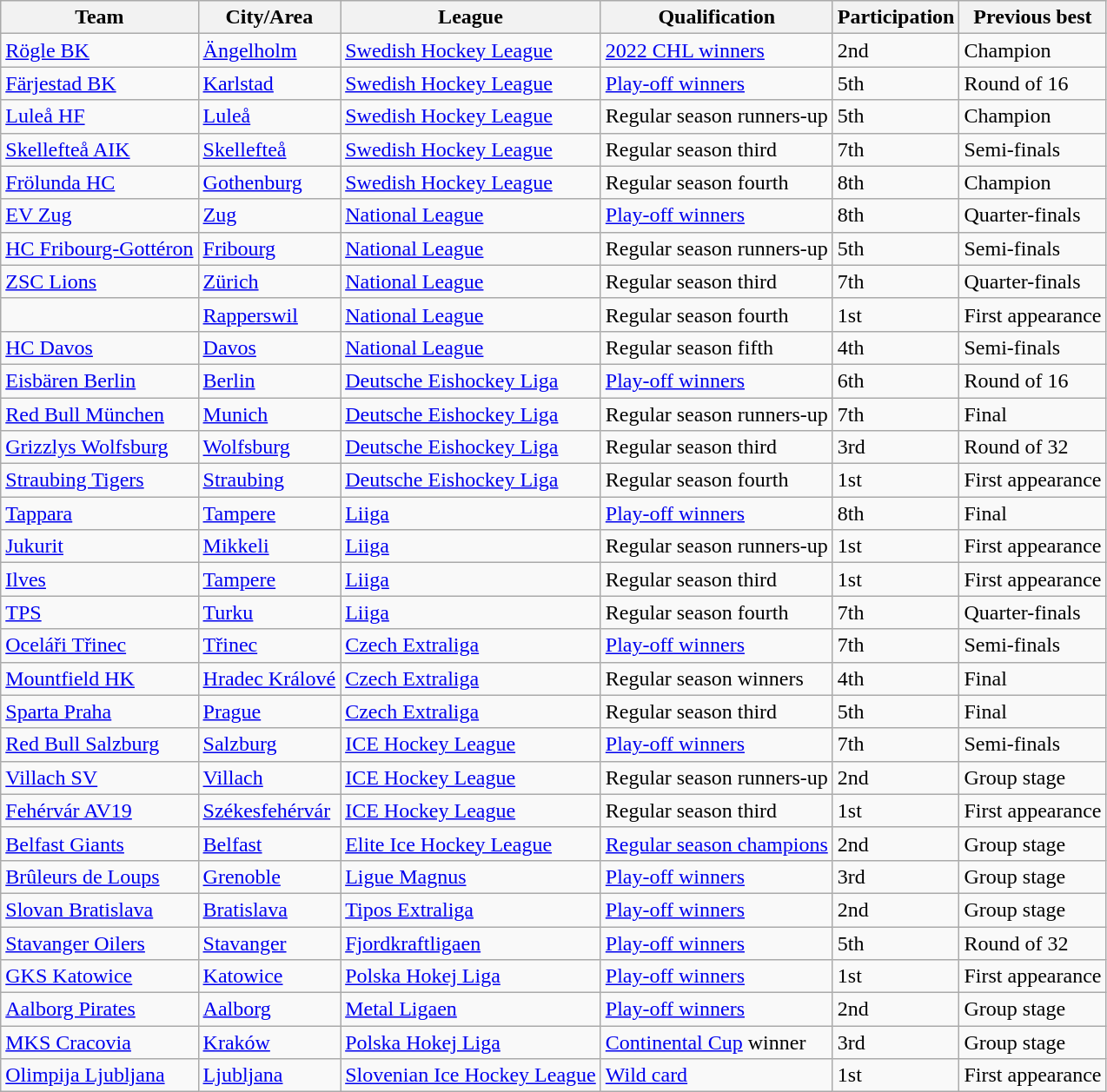<table class="wikitable sortable" style="text-align:left">
<tr>
<th>Team</th>
<th>City/Area</th>
<th>League</th>
<th>Qualification</th>
<th>Participation</th>
<th>Previous best</th>
</tr>
<tr>
<td> <a href='#'>Rögle BK</a></td>
<td><a href='#'>Ängelholm</a></td>
<td><a href='#'>Swedish Hockey League</a></td>
<td><a href='#'>2022 CHL winners</a></td>
<td>2nd</td>
<td data-sort-value="1">Champion</td>
</tr>
<tr>
<td> <a href='#'>Färjestad BK</a></td>
<td><a href='#'>Karlstad</a></td>
<td><a href='#'>Swedish Hockey League</a></td>
<td><a href='#'>Play-off winners</a></td>
<td>5th</td>
<td data-sort-value="5">Round of 16</td>
</tr>
<tr>
<td> <a href='#'>Luleå HF</a></td>
<td><a href='#'>Luleå</a></td>
<td><a href='#'>Swedish Hockey League</a></td>
<td>Regular season runners-up</td>
<td>5th</td>
<td data-sort-value="1">Champion</td>
</tr>
<tr>
<td> <a href='#'>Skellefteå AIK</a></td>
<td><a href='#'>Skellefteå</a></td>
<td><a href='#'>Swedish Hockey League</a></td>
<td>Regular season third</td>
<td>7th</td>
<td data-sort-value="3">Semi-finals</td>
</tr>
<tr>
<td> <a href='#'>Frölunda HC</a></td>
<td><a href='#'>Gothenburg</a></td>
<td><a href='#'>Swedish Hockey League</a></td>
<td>Regular season fourth</td>
<td>8th</td>
<td data-sort-value="1">Champion</td>
</tr>
<tr>
<td> <a href='#'>EV Zug</a></td>
<td><a href='#'>Zug</a></td>
<td><a href='#'>National League</a></td>
<td><a href='#'>Play-off winners</a></td>
<td>8th</td>
<td data-sort-value="4">Quarter-finals</td>
</tr>
<tr>
<td> <a href='#'>HC Fribourg-Gottéron</a></td>
<td><a href='#'>Fribourg</a></td>
<td><a href='#'>National League</a></td>
<td>Regular season runners-up</td>
<td>5th</td>
<td data-sort-value="3">Semi-finals</td>
</tr>
<tr>
<td> <a href='#'>ZSC Lions</a></td>
<td><a href='#'>Zürich</a></td>
<td><a href='#'>National League</a></td>
<td>Regular season third</td>
<td>7th</td>
<td data-sort-value="4">Quarter-finals</td>
</tr>
<tr>
<td></td>
<td><a href='#'>Rapperswil</a></td>
<td><a href='#'>National League</a></td>
<td>Regular season fourth</td>
<td>1st</td>
<td data-sort-value="8">First appearance</td>
</tr>
<tr>
<td> <a href='#'>HC Davos</a></td>
<td><a href='#'>Davos</a></td>
<td><a href='#'>National League</a></td>
<td>Regular season fifth</td>
<td>4th</td>
<td data-sort-value="3">Semi-finals</td>
</tr>
<tr>
<td> <a href='#'>Eisbären Berlin</a></td>
<td><a href='#'>Berlin</a></td>
<td><a href='#'>Deutsche Eishockey Liga</a></td>
<td><a href='#'>Play-off winners</a></td>
<td>6th</td>
<td data-sort-value="5">Round of 16</td>
</tr>
<tr>
<td> <a href='#'>Red Bull München</a></td>
<td><a href='#'>Munich</a></td>
<td><a href='#'>Deutsche Eishockey Liga</a></td>
<td>Regular season runners-up</td>
<td>7th</td>
<td data-sort-value="2">Final</td>
</tr>
<tr>
<td> <a href='#'>Grizzlys Wolfsburg</a></td>
<td><a href='#'>Wolfsburg</a></td>
<td><a href='#'>Deutsche Eishockey Liga</a></td>
<td>Regular season third</td>
<td>3rd</td>
<td data-sort-value="6">Round of 32</td>
</tr>
<tr>
<td> <a href='#'>Straubing Tigers</a></td>
<td><a href='#'>Straubing</a></td>
<td><a href='#'>Deutsche Eishockey Liga</a></td>
<td>Regular season fourth</td>
<td>1st</td>
<td data-sort-value="8">First appearance</td>
</tr>
<tr>
<td> <a href='#'>Tappara</a></td>
<td><a href='#'>Tampere</a></td>
<td><a href='#'>Liiga</a></td>
<td><a href='#'>Play-off winners</a></td>
<td>8th</td>
<td data-sort-value="2">Final</td>
</tr>
<tr>
<td> <a href='#'>Jukurit</a></td>
<td><a href='#'>Mikkeli</a></td>
<td><a href='#'>Liiga</a></td>
<td>Regular season runners-up</td>
<td>1st</td>
<td data-sort-value="8">First appearance</td>
</tr>
<tr>
<td> <a href='#'>Ilves</a></td>
<td><a href='#'>Tampere</a></td>
<td><a href='#'>Liiga</a></td>
<td>Regular season third</td>
<td>1st</td>
<td data-sort-value="8">First appearance</td>
</tr>
<tr>
<td> <a href='#'>TPS</a></td>
<td><a href='#'>Turku</a></td>
<td><a href='#'>Liiga</a></td>
<td>Regular season fourth</td>
<td>7th</td>
<td data-sort-value="4">Quarter-finals</td>
</tr>
<tr>
<td> <a href='#'>Oceláři Třinec</a></td>
<td><a href='#'>Třinec</a></td>
<td><a href='#'>Czech Extraliga</a></td>
<td><a href='#'>Play-off winners</a></td>
<td>7th</td>
<td data-sort-value="3">Semi-finals</td>
</tr>
<tr>
<td> <a href='#'>Mountfield HK</a></td>
<td><a href='#'>Hradec Králové</a></td>
<td><a href='#'>Czech Extraliga</a></td>
<td>Regular season winners</td>
<td>4th</td>
<td data-sort-value="2">Final</td>
</tr>
<tr>
<td> <a href='#'>Sparta Praha</a></td>
<td><a href='#'>Prague</a></td>
<td><a href='#'>Czech Extraliga</a></td>
<td>Regular season third</td>
<td>5th</td>
<td data-sort-value="2">Final</td>
</tr>
<tr>
<td> <a href='#'>Red Bull Salzburg</a></td>
<td><a href='#'>Salzburg</a></td>
<td><a href='#'>ICE Hockey League</a></td>
<td><a href='#'>Play-off winners</a></td>
<td>7th</td>
<td data-sort-value="3">Semi-finals</td>
</tr>
<tr>
<td> <a href='#'>Villach SV</a></td>
<td><a href='#'>Villach</a></td>
<td><a href='#'>ICE Hockey League</a></td>
<td>Regular season runners-up</td>
<td>2nd</td>
<td data-sort-value="7">Group stage</td>
</tr>
<tr>
<td> <a href='#'>Fehérvár AV19</a></td>
<td><a href='#'>Székesfehérvár</a></td>
<td><a href='#'>ICE Hockey League</a></td>
<td>Regular season third</td>
<td>1st</td>
<td data-sort-value="8">First appearance</td>
</tr>
<tr>
<td> <a href='#'>Belfast Giants</a></td>
<td><a href='#'>Belfast</a></td>
<td><a href='#'>Elite Ice Hockey League</a></td>
<td><a href='#'>Regular season champions</a></td>
<td>2nd</td>
<td data-sort-value="7">Group stage</td>
</tr>
<tr>
<td> <a href='#'>Brûleurs de Loups</a></td>
<td><a href='#'>Grenoble</a></td>
<td><a href='#'>Ligue Magnus</a></td>
<td><a href='#'>Play-off winners</a></td>
<td>3rd</td>
<td data-sort-value="7">Group stage</td>
</tr>
<tr>
<td> <a href='#'>Slovan Bratislava</a></td>
<td><a href='#'>Bratislava</a></td>
<td><a href='#'>Tipos Extraliga</a></td>
<td><a href='#'>Play-off winners</a></td>
<td>2nd</td>
<td data-sort-value="7">Group stage</td>
</tr>
<tr>
<td> <a href='#'>Stavanger Oilers</a></td>
<td><a href='#'>Stavanger</a></td>
<td><a href='#'>Fjordkraftligaen</a></td>
<td><a href='#'>Play-off winners</a></td>
<td>5th</td>
<td data-sort-value="6">Round of 32</td>
</tr>
<tr>
<td> <a href='#'>GKS Katowice</a></td>
<td><a href='#'>Katowice</a></td>
<td><a href='#'>Polska Hokej Liga</a></td>
<td><a href='#'>Play-off winners</a></td>
<td>1st</td>
<td data-sort-value="8">First appearance</td>
</tr>
<tr>
<td> <a href='#'>Aalborg Pirates</a></td>
<td><a href='#'>Aalborg</a></td>
<td><a href='#'>Metal Ligaen</a></td>
<td><a href='#'>Play-off winners</a></td>
<td>2nd</td>
<td data-sort-value="7">Group stage</td>
</tr>
<tr>
<td> <a href='#'>MKS Cracovia</a></td>
<td><a href='#'>Kraków</a></td>
<td><a href='#'>Polska Hokej Liga</a></td>
<td><a href='#'>Continental Cup</a> winner</td>
<td>3rd</td>
<td data-sort-value="7">Group stage</td>
</tr>
<tr>
<td> <a href='#'>Olimpija Ljubljana</a></td>
<td><a href='#'>Ljubljana</a></td>
<td><a href='#'>Slovenian Ice Hockey League</a></td>
<td><a href='#'>Wild card</a></td>
<td>1st</td>
<td data-sort-value="8">First appearance</td>
</tr>
</table>
